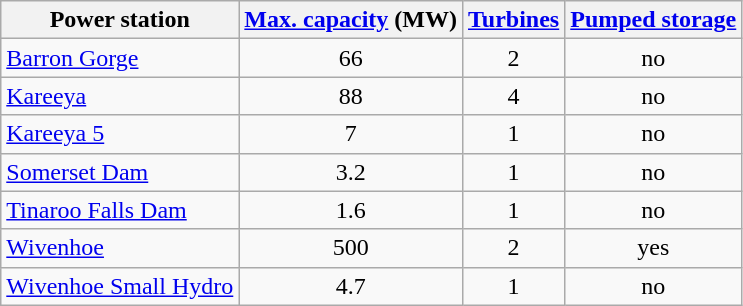<table class="wikitable sortable" style="text-align: center">
<tr>
<th>Power station</th>
<th><a href='#'>Max. capacity</a> (MW)</th>
<th><a href='#'>Turbines</a></th>
<th><a href='#'>Pumped storage</a></th>
</tr>
<tr>
<td align="left"><a href='#'>Barron Gorge</a></td>
<td>66</td>
<td>2</td>
<td>no</td>
</tr>
<tr>
<td align="left"><a href='#'>Kareeya</a></td>
<td>88</td>
<td>4</td>
<td>no</td>
</tr>
<tr>
<td align="left"><a href='#'>Kareeya 5</a></td>
<td>7</td>
<td>1</td>
<td>no</td>
</tr>
<tr>
<td align="left"><a href='#'>Somerset Dam</a></td>
<td>3.2</td>
<td>1</td>
<td>no</td>
</tr>
<tr>
<td align="left"><a href='#'>Tinaroo Falls Dam</a></td>
<td>1.6</td>
<td>1</td>
<td>no</td>
</tr>
<tr>
<td align="left"><a href='#'>Wivenhoe</a></td>
<td>500</td>
<td>2</td>
<td>yes</td>
</tr>
<tr>
<td align="left"><a href='#'>Wivenhoe Small Hydro</a></td>
<td>4.7</td>
<td>1</td>
<td>no</td>
</tr>
</table>
